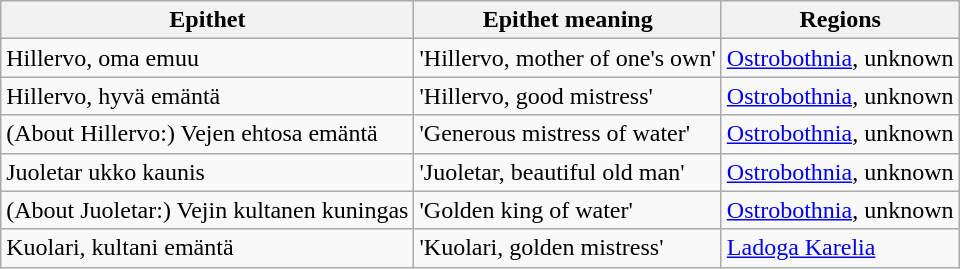<table class="wikitable sortable">
<tr>
<th>Epithet</th>
<th class="unsortable">Epithet meaning</th>
<th>Regions</th>
</tr>
<tr>
<td>Hillervo, oma emuu</td>
<td>'Hillervo, mother of one's own'</td>
<td><a href='#'>Ostrobothnia</a>, unknown</td>
</tr>
<tr>
<td>Hillervo, hyvä emäntä</td>
<td>'Hillervo, good mistress'</td>
<td><a href='#'>Ostrobothnia</a>, unknown</td>
</tr>
<tr>
<td>(About Hillervo:) Vejen ehtosa emäntä</td>
<td>'Generous mistress of water'</td>
<td><a href='#'>Ostrobothnia</a>, unknown</td>
</tr>
<tr>
<td>Juoletar ukko kaunis</td>
<td>'Juoletar, beautiful old man'</td>
<td><a href='#'>Ostrobothnia</a>, unknown</td>
</tr>
<tr>
<td>(About Juoletar:) Vejin kultanen kuningas</td>
<td>'Golden king of water'</td>
<td><a href='#'>Ostrobothnia</a>, unknown</td>
</tr>
<tr>
<td>Kuolari, kultani emäntä</td>
<td>'Kuolari, golden mistress'</td>
<td><a href='#'>Ladoga Karelia</a></td>
</tr>
</table>
